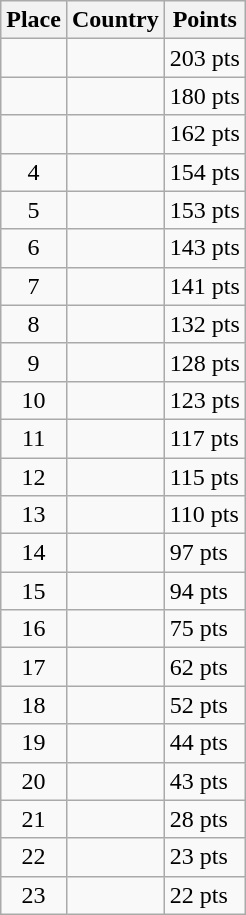<table class=wikitable>
<tr>
<th>Place</th>
<th>Country</th>
<th>Points</th>
</tr>
<tr>
<td align=center></td>
<td></td>
<td>203 pts</td>
</tr>
<tr>
<td align=center></td>
<td></td>
<td>180 pts</td>
</tr>
<tr>
<td align=center></td>
<td></td>
<td>162 pts</td>
</tr>
<tr>
<td align=center>4</td>
<td></td>
<td>154 pts</td>
</tr>
<tr>
<td align=center>5</td>
<td></td>
<td>153 pts</td>
</tr>
<tr>
<td align=center>6</td>
<td></td>
<td>143 pts</td>
</tr>
<tr>
<td align=center>7</td>
<td></td>
<td>141 pts</td>
</tr>
<tr>
<td align=center>8</td>
<td></td>
<td>132 pts</td>
</tr>
<tr>
<td align=center>9</td>
<td></td>
<td>128 pts</td>
</tr>
<tr>
<td align=center>10</td>
<td></td>
<td>123 pts</td>
</tr>
<tr>
<td align=center>11</td>
<td></td>
<td>117 pts</td>
</tr>
<tr>
<td align=center>12</td>
<td></td>
<td>115 pts</td>
</tr>
<tr>
<td align=center>13</td>
<td></td>
<td>110 pts</td>
</tr>
<tr>
<td align=center>14</td>
<td></td>
<td>97 pts</td>
</tr>
<tr>
<td align=center>15</td>
<td></td>
<td>94 pts</td>
</tr>
<tr>
<td align=center>16</td>
<td></td>
<td>75 pts</td>
</tr>
<tr>
<td align=center>17</td>
<td></td>
<td>62 pts</td>
</tr>
<tr>
<td align=center>18</td>
<td></td>
<td>52 pts</td>
</tr>
<tr>
<td align=center>19</td>
<td></td>
<td>44 pts</td>
</tr>
<tr>
<td align=center>20</td>
<td></td>
<td>43 pts</td>
</tr>
<tr>
<td align=center>21</td>
<td></td>
<td>28 pts</td>
</tr>
<tr>
<td align=center>22</td>
<td></td>
<td>23 pts</td>
</tr>
<tr>
<td align=center>23</td>
<td></td>
<td>22 pts</td>
</tr>
</table>
